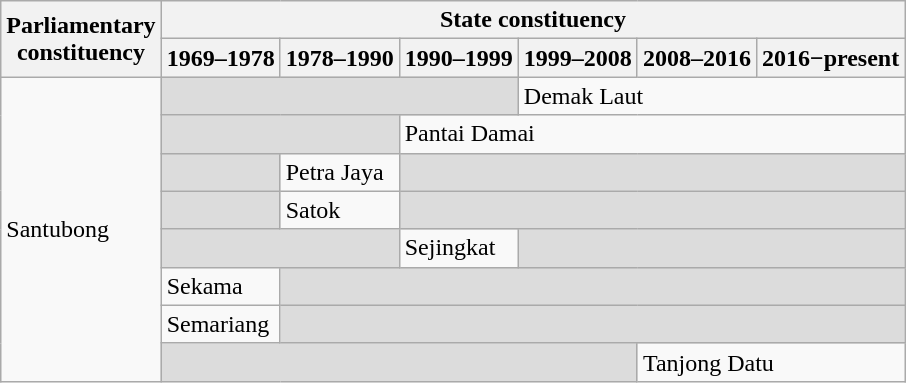<table class="wikitable">
<tr>
<th rowspan="2">Parliamentary<br>constituency</th>
<th colspan="6">State constituency</th>
</tr>
<tr>
<th>1969–1978</th>
<th>1978–1990</th>
<th>1990–1999</th>
<th>1999–2008</th>
<th>2008–2016</th>
<th>2016−present</th>
</tr>
<tr>
<td rowspan="8">Santubong</td>
<td colspan="3" bgcolor="dcdcdc"></td>
<td colspan="3">Demak Laut</td>
</tr>
<tr>
<td colspan="2" bgcolor="dcdcdc"></td>
<td colspan="4">Pantai Damai</td>
</tr>
<tr>
<td bgcolor="dcdcdc"></td>
<td>Petra Jaya</td>
<td colspan="4" bgcolor="dcdcdc"></td>
</tr>
<tr>
<td bgcolor="dcdcdc"></td>
<td>Satok</td>
<td colspan="4" bgcolor="dcdcdc"></td>
</tr>
<tr>
<td colspan="2" bgcolor="dcdcdc"></td>
<td>Sejingkat</td>
<td colspan="3" bgcolor="dcdcdc"></td>
</tr>
<tr>
<td>Sekama</td>
<td colspan="5" bgcolor="dcdcdc"></td>
</tr>
<tr>
<td>Semariang</td>
<td colspan="5" bgcolor="dcdcdc"></td>
</tr>
<tr>
<td colspan="4" bgcolor="dcdcdc"></td>
<td colspan="2">Tanjong Datu</td>
</tr>
</table>
